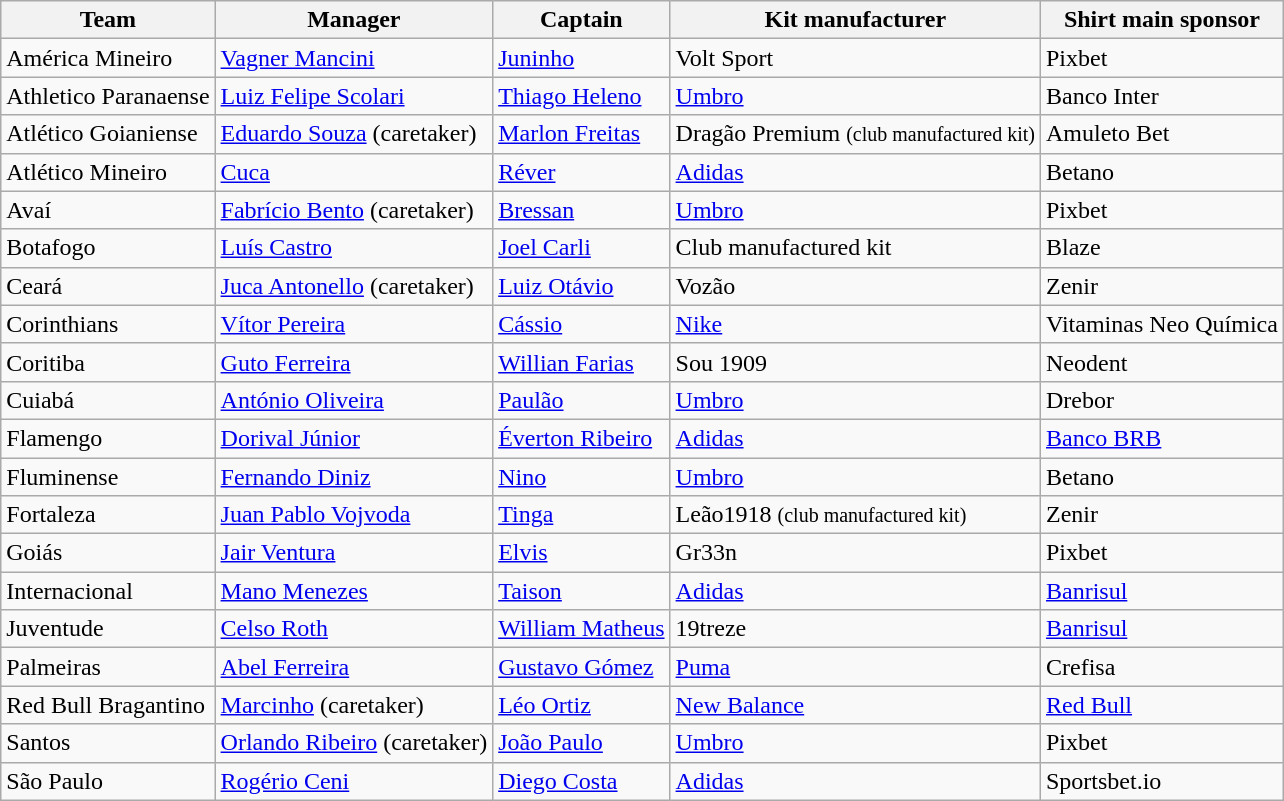<table class="wikitable sortable">
<tr>
<th>Team</th>
<th>Manager</th>
<th>Captain</th>
<th>Kit manufacturer</th>
<th>Shirt main sponsor</th>
</tr>
<tr>
<td>América Mineiro</td>
<td> <a href='#'>Vagner Mancini</a></td>
<td> <a href='#'>Juninho</a></td>
<td>Volt Sport</td>
<td>Pixbet</td>
</tr>
<tr>
<td>Athletico Paranaense</td>
<td> <a href='#'>Luiz Felipe Scolari</a></td>
<td> <a href='#'>Thiago Heleno</a></td>
<td><a href='#'>Umbro</a></td>
<td>Banco Inter</td>
</tr>
<tr>
<td>Atlético Goianiense</td>
<td> <a href='#'>Eduardo Souza</a> (caretaker)</td>
<td> <a href='#'>Marlon Freitas</a></td>
<td>Dragão Premium <small>(club manufactured kit)</small></td>
<td>Amuleto Bet</td>
</tr>
<tr>
<td>Atlético Mineiro</td>
<td> <a href='#'>Cuca</a></td>
<td> <a href='#'>Réver</a></td>
<td><a href='#'>Adidas</a></td>
<td>Betano</td>
</tr>
<tr>
<td>Avaí</td>
<td> <a href='#'>Fabrício Bento</a> (caretaker)</td>
<td> <a href='#'>Bressan</a></td>
<td><a href='#'>Umbro</a></td>
<td>Pixbet</td>
</tr>
<tr>
<td>Botafogo</td>
<td> <a href='#'>Luís Castro</a></td>
<td> <a href='#'>Joel Carli</a></td>
<td>Club manufactured kit</td>
<td>Blaze</td>
</tr>
<tr>
<td>Ceará</td>
<td> <a href='#'>Juca Antonello</a> (caretaker)</td>
<td> <a href='#'>Luiz Otávio</a></td>
<td>Vozão </td>
<td>Zenir</td>
</tr>
<tr>
<td>Corinthians</td>
<td> <a href='#'>Vítor Pereira</a></td>
<td> <a href='#'>Cássio</a></td>
<td><a href='#'>Nike</a></td>
<td>Vitaminas Neo Química</td>
</tr>
<tr>
<td>Coritiba</td>
<td> <a href='#'>Guto Ferreira</a></td>
<td> <a href='#'>Willian Farias</a></td>
<td>Sou 1909 </td>
<td>Neodent</td>
</tr>
<tr>
<td>Cuiabá</td>
<td> <a href='#'>António Oliveira</a></td>
<td> <a href='#'>Paulão</a></td>
<td><a href='#'>Umbro</a></td>
<td>Drebor</td>
</tr>
<tr>
<td>Flamengo</td>
<td> <a href='#'>Dorival Júnior</a></td>
<td> <a href='#'>Éverton Ribeiro</a></td>
<td><a href='#'>Adidas</a></td>
<td><a href='#'>Banco BRB</a></td>
</tr>
<tr>
<td>Fluminense</td>
<td> <a href='#'>Fernando Diniz</a></td>
<td> <a href='#'>Nino</a></td>
<td><a href='#'>Umbro</a></td>
<td>Betano</td>
</tr>
<tr>
<td>Fortaleza</td>
<td> <a href='#'>Juan Pablo Vojvoda</a></td>
<td> <a href='#'>Tinga</a></td>
<td>Leão1918 <small>(club manufactured kit)</small></td>
<td>Zenir</td>
</tr>
<tr>
<td>Goiás</td>
<td> <a href='#'>Jair Ventura</a></td>
<td> <a href='#'>Elvis</a></td>
<td>Gr33n </td>
<td>Pixbet</td>
</tr>
<tr>
<td>Internacional</td>
<td> <a href='#'>Mano Menezes</a></td>
<td> <a href='#'>Taison</a></td>
<td><a href='#'>Adidas</a></td>
<td><a href='#'>Banrisul</a></td>
</tr>
<tr>
<td>Juventude</td>
<td> <a href='#'>Celso Roth</a></td>
<td> <a href='#'>William Matheus</a></td>
<td>19treze </td>
<td><a href='#'>Banrisul</a></td>
</tr>
<tr>
<td>Palmeiras</td>
<td> <a href='#'>Abel Ferreira</a></td>
<td> <a href='#'>Gustavo Gómez</a></td>
<td><a href='#'>Puma</a></td>
<td>Crefisa</td>
</tr>
<tr>
<td>Red Bull Bragantino</td>
<td> <a href='#'>Marcinho</a> (caretaker)</td>
<td> <a href='#'>Léo Ortiz</a></td>
<td><a href='#'>New Balance</a></td>
<td><a href='#'>Red Bull</a></td>
</tr>
<tr>
<td>Santos</td>
<td> <a href='#'>Orlando Ribeiro</a> (caretaker)</td>
<td> <a href='#'>João Paulo</a></td>
<td><a href='#'>Umbro</a></td>
<td>Pixbet</td>
</tr>
<tr>
<td>São Paulo</td>
<td> <a href='#'>Rogério Ceni</a></td>
<td> <a href='#'>Diego Costa</a></td>
<td><a href='#'>Adidas</a></td>
<td>Sportsbet.io</td>
</tr>
</table>
